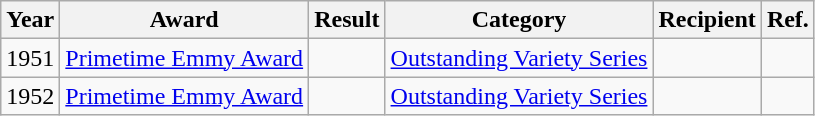<table class="wikitable sortable">
<tr>
<th>Year</th>
<th>Award</th>
<th>Result</th>
<th>Category</th>
<th>Recipient</th>
<th>Ref.</th>
</tr>
<tr>
<td>1951</td>
<td><a href='#'>Primetime Emmy Award</a></td>
<td></td>
<td><a href='#'>Outstanding Variety Series</a></td>
<td></td>
<td></td>
</tr>
<tr>
<td>1952</td>
<td><a href='#'>Primetime Emmy Award</a></td>
<td></td>
<td><a href='#'>Outstanding Variety Series</a></td>
<td></td>
<td></td>
</tr>
</table>
